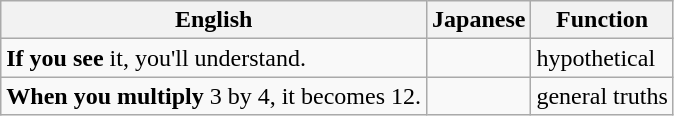<table class="wikitable">
<tr>
<th>English</th>
<th>Japanese</th>
<th>Function</th>
</tr>
<tr>
<td><strong>If you see</strong> it, you'll understand.</td>
<td></td>
<td>hypothetical</td>
</tr>
<tr>
<td><strong>When you multiply</strong> 3 by 4, it becomes 12.</td>
<td></td>
<td>general truths</td>
</tr>
</table>
